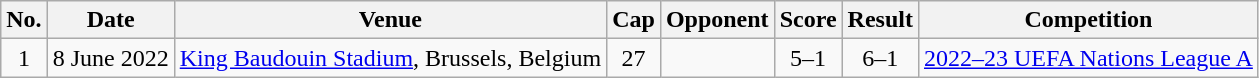<table class="wikitable">
<tr>
<th scope=col>No.</th>
<th scope=col>Date</th>
<th scope=col>Venue</th>
<th scope=col>Cap</th>
<th scope=col>Opponent</th>
<th scope=col>Score</th>
<th scope=col>Result</th>
<th scope=col>Competition</th>
</tr>
<tr>
<td align=center>1</td>
<td>8 June 2022</td>
<td><a href='#'>King Baudouin Stadium</a>, Brussels, Belgium</td>
<td align=center>27</td>
<td></td>
<td align=center>5–1</td>
<td align=center>6–1</td>
<td><a href='#'>2022–23 UEFA Nations League A</a></td>
</tr>
</table>
